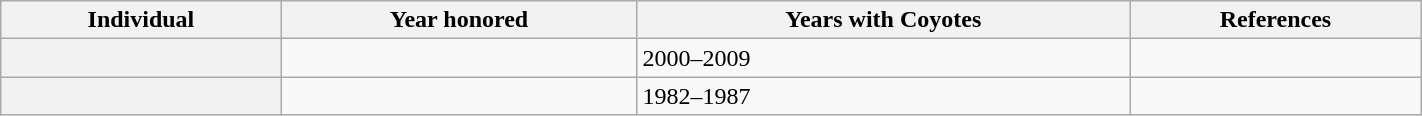<table class="wikitable sortable" width="75%">
<tr>
<th scope="col">Individual</th>
<th scope="col">Year honored</th>
<th scope="col">Years with Coyotes</th>
<th scope="col" class="unsortable">References</th>
</tr>
<tr>
<th scope="row"></th>
<td></td>
<td>2000–2009</td>
<td></td>
</tr>
<tr>
<th scope="row"></th>
<td></td>
<td>1982–1987</td>
<td></td>
</tr>
</table>
